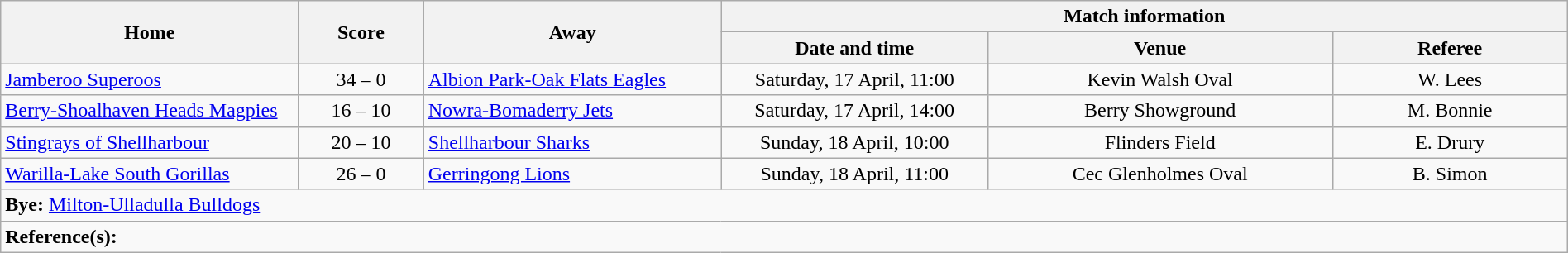<table class="wikitable" width="100% text-align:center;">
<tr>
<th rowspan="2" width="19%">Home</th>
<th rowspan="2" width="8%">Score</th>
<th rowspan="2" width="19%">Away</th>
<th colspan="3">Match information</th>
</tr>
<tr bgcolor="#CCCCCC">
<th width="17%">Date and time</th>
<th width="22%">Venue</th>
<th>Referee</th>
</tr>
<tr>
<td> <a href='#'>Jamberoo Superoos</a></td>
<td style="text-align:center;">34 – 0</td>
<td> <a href='#'>Albion Park-Oak Flats Eagles</a></td>
<td style="text-align:center;">Saturday, 17 April, 11:00</td>
<td style="text-align:center;">Kevin Walsh Oval</td>
<td style="text-align:center;">W. Lees</td>
</tr>
<tr>
<td> <a href='#'>Berry-Shoalhaven Heads Magpies</a></td>
<td style="text-align:center;">16 – 10</td>
<td> <a href='#'>Nowra-Bomaderry Jets</a></td>
<td style="text-align:center;">Saturday, 17 April, 14:00</td>
<td style="text-align:center;">Berry Showground</td>
<td style="text-align:center;">M. Bonnie</td>
</tr>
<tr>
<td> <a href='#'>Stingrays of Shellharbour</a></td>
<td style="text-align:center;">20 – 10</td>
<td> <a href='#'>Shellharbour Sharks</a></td>
<td style="text-align:center;">Sunday, 18 April, 10:00</td>
<td style="text-align:center;">Flinders Field</td>
<td style="text-align:center;">E. Drury</td>
</tr>
<tr>
<td> <a href='#'>Warilla-Lake South Gorillas</a></td>
<td style="text-align:center;">26 – 0</td>
<td> <a href='#'>Gerringong Lions</a></td>
<td style="text-align:center;">Sunday, 18 April, 11:00</td>
<td style="text-align:center;">Cec Glenholmes Oval</td>
<td style="text-align:center;">B. Simon</td>
</tr>
<tr>
<td colspan="6" align="centre"><strong>Bye:</strong>  <a href='#'>Milton-Ulladulla Bulldogs</a></td>
</tr>
<tr>
<td colspan="6"><strong>Reference(s):</strong> </td>
</tr>
</table>
